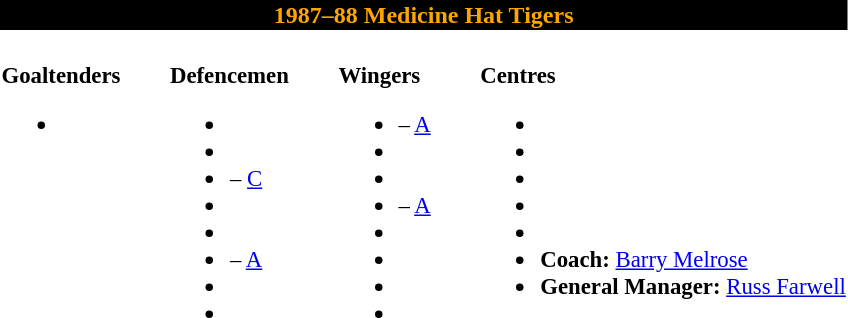<table class="toccolours" style="text-align: left;">
<tr>
<th colspan="7" style="background:black;color:orange;text-align:center;">1987–88 Medicine Hat Tigers</th>
</tr>
<tr>
<td style="font-size:95%; vertical-align:top;"><br><strong>Goaltenders</strong><ul><li></li></ul></td>
<td style="width: 25px;"></td>
<td style="font-size:95%; vertical-align:top;"><br><strong>Defencemen</strong><ul><li></li><li></li><li> – <a href='#'>C</a></li><li></li><li></li><li> – <a href='#'>A</a></li><li></li><li></li></ul></td>
<td style="width: 25px;"></td>
<td style="font-size:95%; vertical-align:top;"><br><strong>Wingers</strong><ul><li> – <a href='#'>A</a></li><li></li><li></li><li> – <a href='#'>A</a></li><li></li><li></li><li></li><li></li></ul></td>
<td style="width: 25px;"></td>
<td style="font-size:95%; vertical-align:top;"><br><strong>Centres</strong><ul><li></li><li></li><li></li><li></li><li></li><li><strong>Coach:</strong> <a href='#'>Barry Melrose</a></li><li><strong>General Manager:</strong> <a href='#'>Russ Farwell</a></li></ul></td>
</tr>
</table>
